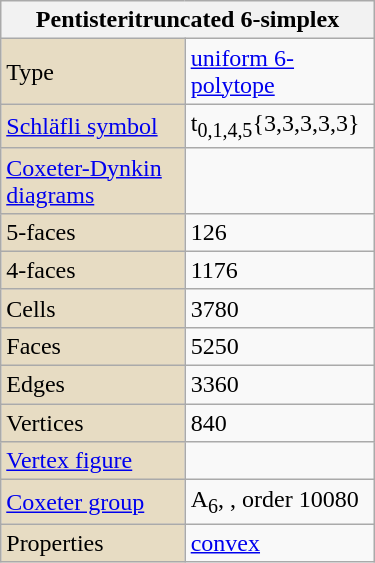<table class="wikitable" align="right" style="margin-left:10px" width="250">
<tr>
<th bgcolor=#e7dcc3 colspan=2>Pentisteritruncated 6-simplex</th>
</tr>
<tr>
<td bgcolor=#e7dcc3>Type</td>
<td><a href='#'>uniform 6-polytope</a></td>
</tr>
<tr>
<td bgcolor=#e7dcc3><a href='#'>Schläfli symbol</a></td>
<td>t<sub>0,1,4,5</sub>{3,3,3,3,3}</td>
</tr>
<tr>
<td bgcolor=#e7dcc3><a href='#'>Coxeter-Dynkin diagrams</a></td>
<td></td>
</tr>
<tr>
<td bgcolor=#e7dcc3>5-faces</td>
<td>126</td>
</tr>
<tr>
<td bgcolor=#e7dcc3>4-faces</td>
<td>1176</td>
</tr>
<tr>
<td bgcolor=#e7dcc3>Cells</td>
<td>3780</td>
</tr>
<tr>
<td bgcolor=#e7dcc3>Faces</td>
<td>5250</td>
</tr>
<tr>
<td bgcolor=#e7dcc3>Edges</td>
<td>3360</td>
</tr>
<tr>
<td bgcolor=#e7dcc3>Vertices</td>
<td>840</td>
</tr>
<tr>
<td bgcolor=#e7dcc3><a href='#'>Vertex figure</a></td>
<td></td>
</tr>
<tr>
<td bgcolor=#e7dcc3><a href='#'>Coxeter group</a></td>
<td>A<sub>6</sub>, , order 10080</td>
</tr>
<tr>
<td bgcolor=#e7dcc3>Properties</td>
<td><a href='#'>convex</a></td>
</tr>
</table>
